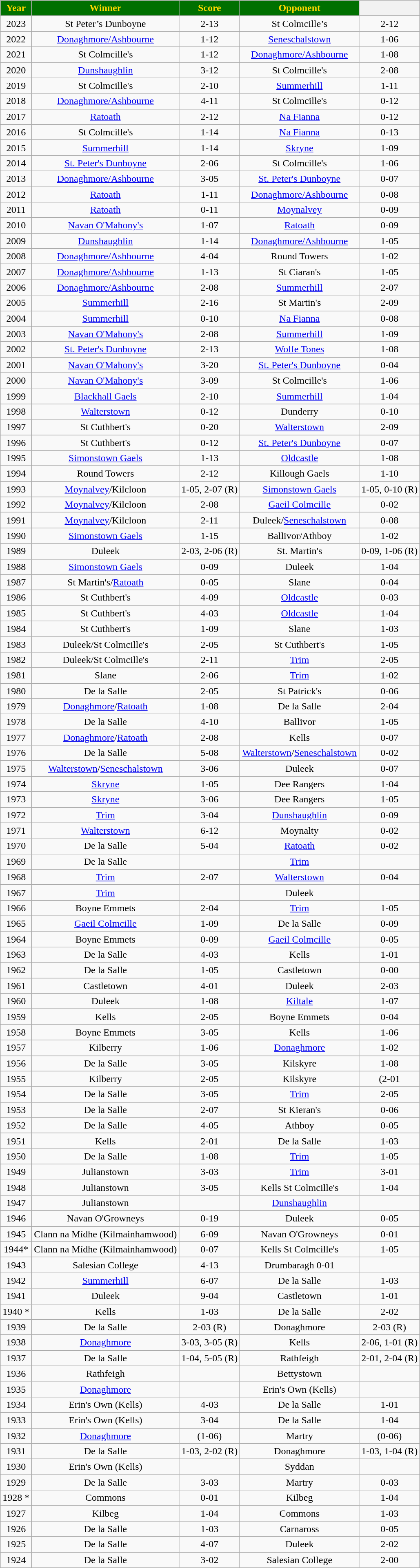<table class="wikitable" style="text-align:center;">
<tr>
<th style="background:#007000;color:gold">Year</th>
<th style="background:#007000;color:gold">Winner</th>
<th style="background:#007000;color:gold">Score</th>
<th style="background:#007000;color:gold">Opponent</th>
<th></th>
</tr>
<tr>
<td>2023</td>
<td>St Peter’s Dunboyne</td>
<td>2-13</td>
<td>St Colmcille’s</td>
<td>2-12</td>
</tr>
<tr>
<td>2022</td>
<td><a href='#'>Donaghmore/Ashbourne</a></td>
<td>1-12</td>
<td><a href='#'>Seneschalstown</a></td>
<td>1-06</td>
</tr>
<tr>
<td>2021</td>
<td>St Colmcille's</td>
<td>1-12</td>
<td><a href='#'>Donaghmore/Ashbourne</a></td>
<td>1-08</td>
</tr>
<tr>
<td>2020</td>
<td><a href='#'>Dunshaughlin</a></td>
<td>3-12</td>
<td>St Colmcille's</td>
<td>2-08</td>
</tr>
<tr>
<td>2019 </td>
<td>St Colmcille's</td>
<td>2-10</td>
<td><a href='#'>Summerhill</a></td>
<td>1-11</td>
</tr>
<tr>
<td>2018 </td>
<td><a href='#'>Donaghmore/Ashbourne</a></td>
<td>4-11</td>
<td>St Colmcille's</td>
<td>0-12</td>
</tr>
<tr>
<td>2017 </td>
<td><a href='#'>Ratoath</a></td>
<td>2-12</td>
<td><a href='#'>Na Fianna</a></td>
<td>0-12</td>
</tr>
<tr 15B.C>
<td>2016 </td>
<td>St Colmcille's</td>
<td>1-14</td>
<td><a href='#'>Na Fianna</a></td>
<td>0-13</td>
</tr>
<tr>
<td>2015 </td>
<td><a href='#'>Summerhill</a></td>
<td>1-14</td>
<td><a href='#'>Skryne</a></td>
<td>1-09</td>
</tr>
<tr>
<td>2014 </td>
<td><a href='#'>St. Peter's Dunboyne</a></td>
<td>2-06</td>
<td>St Colmcille's</td>
<td>1-06</td>
</tr>
<tr>
<td>2013 </td>
<td><a href='#'>Donaghmore/Ashbourne</a></td>
<td>3-05</td>
<td><a href='#'>St. Peter's Dunboyne</a></td>
<td>0-07</td>
</tr>
<tr>
<td>2012 </td>
<td><a href='#'>Ratoath</a></td>
<td>1-11</td>
<td><a href='#'>Donaghmore/Ashbourne</a></td>
<td>0-08</td>
</tr>
<tr>
<td>2011 </td>
<td><a href='#'>Ratoath</a></td>
<td>0-11</td>
<td><a href='#'>Moynalvey</a></td>
<td>0-09</td>
</tr>
<tr>
<td>2010 </td>
<td><a href='#'>Navan O'Mahony's</a></td>
<td>1-07</td>
<td><a href='#'>Ratoath</a></td>
<td>0-09</td>
</tr>
<tr>
<td>2009 </td>
<td><a href='#'>Dunshaughlin</a></td>
<td>1-14</td>
<td><a href='#'>Donaghmore/Ashbourne</a></td>
<td>1-05</td>
</tr>
<tr>
<td>2008 </td>
<td><a href='#'>Donaghmore/Ashbourne</a></td>
<td>4-04</td>
<td>Round Towers</td>
<td>1-02</td>
</tr>
<tr>
<td>2007 </td>
<td><a href='#'>Donaghmore/Ashbourne</a></td>
<td>1-13</td>
<td>St Ciaran's</td>
<td>1-05</td>
</tr>
<tr>
<td>2006 </td>
<td><a href='#'>Donaghmore/Ashbourne</a></td>
<td>2-08</td>
<td><a href='#'>Summerhill</a></td>
<td>2-07</td>
</tr>
<tr>
<td>2005</td>
<td><a href='#'>Summerhill</a></td>
<td>2-16</td>
<td>St Martin's</td>
<td>2-09</td>
</tr>
<tr>
<td>2004</td>
<td><a href='#'>Summerhill</a></td>
<td>0-10</td>
<td><a href='#'>Na Fianna</a></td>
<td>0-08</td>
</tr>
<tr>
<td>2003</td>
<td><a href='#'>Navan O'Mahony's</a></td>
<td>2-08</td>
<td><a href='#'>Summerhill</a></td>
<td>1-09</td>
</tr>
<tr>
<td>2002</td>
<td><a href='#'>St. Peter's Dunboyne</a></td>
<td>2-13</td>
<td><a href='#'>Wolfe Tones</a></td>
<td>1-08</td>
</tr>
<tr>
<td>2001</td>
<td><a href='#'>Navan O'Mahony's</a></td>
<td>3-20</td>
<td><a href='#'>St. Peter's Dunboyne</a></td>
<td>0-04</td>
</tr>
<tr>
<td>2000</td>
<td><a href='#'>Navan O'Mahony's</a></td>
<td>3-09</td>
<td>St Colmcille's</td>
<td>1-06</td>
</tr>
<tr>
<td>1999</td>
<td><a href='#'>Blackhall Gaels</a></td>
<td>2-10</td>
<td><a href='#'>Summerhill</a></td>
<td>1-04</td>
</tr>
<tr>
<td>1998</td>
<td><a href='#'>Walterstown</a></td>
<td>0-12</td>
<td>Dunderry</td>
<td>0-10</td>
</tr>
<tr>
<td>1997</td>
<td>St Cuthbert's</td>
<td>0-20</td>
<td><a href='#'>Walterstown</a></td>
<td>2-09</td>
</tr>
<tr>
<td>1996</td>
<td>St Cuthbert's</td>
<td>0-12</td>
<td><a href='#'>St. Peter's Dunboyne</a></td>
<td>0-07</td>
</tr>
<tr>
<td>1995</td>
<td><a href='#'>Simonstown Gaels</a></td>
<td>1-13</td>
<td><a href='#'>Oldcastle</a></td>
<td>1-08</td>
</tr>
<tr>
<td>1994</td>
<td>Round Towers</td>
<td>2-12</td>
<td>Killough Gaels</td>
<td>1-10</td>
</tr>
<tr>
<td>1993</td>
<td><a href='#'>Moynalvey</a>/Kilcloon</td>
<td>1-05, 2-07 (R)</td>
<td><a href='#'>Simonstown Gaels</a></td>
<td>1-05, 0-10 (R)</td>
</tr>
<tr>
<td>1992</td>
<td><a href='#'>Moynalvey</a>/Kilcloon</td>
<td>2-08</td>
<td><a href='#'>Gaeil Colmcille</a></td>
<td>0-02</td>
</tr>
<tr>
<td>1991</td>
<td><a href='#'>Moynalvey</a>/Kilcloon</td>
<td>2-11</td>
<td>Duleek/<a href='#'>Seneschalstown</a></td>
<td>0-08</td>
</tr>
<tr>
<td>1990</td>
<td><a href='#'>Simonstown Gaels</a></td>
<td>1-15</td>
<td>Ballivor/Athboy</td>
<td>1-02</td>
</tr>
<tr>
<td>1989</td>
<td>Duleek</td>
<td>2-03, 2-06 (R)</td>
<td>St. Martin's</td>
<td>0-09, 1-06 (R)</td>
</tr>
<tr>
<td>1988</td>
<td><a href='#'>Simonstown Gaels</a></td>
<td>0-09</td>
<td>Duleek</td>
<td>1-04</td>
</tr>
<tr>
<td>1987</td>
<td>St Martin's/<a href='#'>Ratoath</a></td>
<td>0-05</td>
<td>Slane</td>
<td>0-04</td>
</tr>
<tr>
<td>1986</td>
<td>St Cuthbert's</td>
<td>4-09</td>
<td><a href='#'>Oldcastle</a></td>
<td>0-03</td>
</tr>
<tr>
<td>1985</td>
<td>St Cuthbert's</td>
<td>4-03</td>
<td><a href='#'>Oldcastle</a></td>
<td>1-04</td>
</tr>
<tr>
<td>1984</td>
<td>St Cuthbert's</td>
<td>1-09</td>
<td>Slane</td>
<td>1-03</td>
</tr>
<tr>
<td>1983</td>
<td>Duleek/St Colmcille's</td>
<td>2-05</td>
<td>St Cuthbert's</td>
<td>1-05</td>
</tr>
<tr>
<td>1982</td>
<td>Duleek/St Colmcille's</td>
<td>2-11</td>
<td><a href='#'>Trim</a></td>
<td>2-05</td>
</tr>
<tr>
<td>1981</td>
<td>Slane</td>
<td>2-06</td>
<td><a href='#'>Trim</a></td>
<td>1-02</td>
</tr>
<tr>
<td>1980</td>
<td>De la Salle</td>
<td>2-05</td>
<td>St Patrick's</td>
<td>0-06</td>
</tr>
<tr>
<td>1979</td>
<td><a href='#'>Donaghmore</a>/<a href='#'>Ratoath</a></td>
<td>1-08</td>
<td>De la Salle</td>
<td>2-04</td>
</tr>
<tr>
<td>1978</td>
<td>De la Salle</td>
<td>4-10</td>
<td>Ballivor</td>
<td>1-05</td>
</tr>
<tr>
<td>1977</td>
<td><a href='#'>Donaghmore</a>/<a href='#'>Ratoath</a></td>
<td>2-08</td>
<td>Kells</td>
<td>0-07</td>
</tr>
<tr>
<td>1976</td>
<td>De la Salle</td>
<td>5-08</td>
<td><a href='#'>Walterstown</a>/<a href='#'>Seneschalstown</a></td>
<td>0-02</td>
</tr>
<tr>
<td>1975</td>
<td><a href='#'>Walterstown</a>/<a href='#'>Seneschalstown</a></td>
<td>3-06</td>
<td>Duleek</td>
<td>0-07</td>
</tr>
<tr>
<td>1974</td>
<td><a href='#'>Skryne</a></td>
<td>1-05</td>
<td>Dee Rangers</td>
<td>1-04</td>
</tr>
<tr>
<td>1973</td>
<td><a href='#'>Skryne</a></td>
<td>3-06</td>
<td>Dee Rangers</td>
<td>1-05</td>
</tr>
<tr>
<td>1972</td>
<td><a href='#'>Trim</a></td>
<td>3-04</td>
<td><a href='#'>Dunshaughlin</a></td>
<td>0-09</td>
</tr>
<tr>
<td>1971</td>
<td><a href='#'>Walterstown</a></td>
<td>6-12</td>
<td>Moynalty</td>
<td>0-02</td>
</tr>
<tr>
<td>1970</td>
<td>De la Salle</td>
<td>5-04</td>
<td><a href='#'>Ratoath</a></td>
<td>0-02</td>
</tr>
<tr>
<td>1969</td>
<td>De la Salle</td>
<td></td>
<td><a href='#'>Trim</a></td>
<td></td>
</tr>
<tr>
<td>1968</td>
<td><a href='#'>Trim</a></td>
<td>2-07</td>
<td><a href='#'>Walterstown</a></td>
<td>0-04</td>
</tr>
<tr>
<td>1967</td>
<td><a href='#'>Trim</a></td>
<td></td>
<td>Duleek</td>
<td></td>
</tr>
<tr>
<td>1966</td>
<td>Boyne Emmets</td>
<td>2-04</td>
<td><a href='#'>Trim</a></td>
<td>1-05</td>
</tr>
<tr>
<td>1965</td>
<td><a href='#'>Gaeil Colmcille</a></td>
<td>1-09</td>
<td>De la Salle</td>
<td>0-09</td>
</tr>
<tr>
<td>1964</td>
<td>Boyne Emmets</td>
<td>0-09</td>
<td><a href='#'>Gaeil Colmcille</a></td>
<td>0-05</td>
</tr>
<tr>
<td>1963</td>
<td>De la Salle</td>
<td>4-03</td>
<td>Kells</td>
<td>1-01</td>
</tr>
<tr>
<td>1962</td>
<td>De la Salle</td>
<td>1-05</td>
<td>Castletown</td>
<td>0-00</td>
</tr>
<tr>
<td>1961</td>
<td>Castletown</td>
<td>4-01</td>
<td>Duleek</td>
<td>2-03</td>
</tr>
<tr>
<td>1960</td>
<td>Duleek</td>
<td>1-08</td>
<td><a href='#'>Kiltale</a></td>
<td>1-07</td>
</tr>
<tr>
<td>1959</td>
<td>Kells</td>
<td>2-05</td>
<td>Boyne Emmets</td>
<td>0-04</td>
</tr>
<tr>
<td>1958 </td>
<td>Boyne Emmets</td>
<td>3-05</td>
<td>Kells</td>
<td>1-06</td>
</tr>
<tr>
<td>1957</td>
<td>Kilberry</td>
<td>1-06</td>
<td><a href='#'>Donaghmore</a></td>
<td>1-02</td>
</tr>
<tr>
<td>1956</td>
<td>De la Salle</td>
<td>3-05</td>
<td>Kilskyre</td>
<td>1-08</td>
</tr>
<tr>
<td>1955</td>
<td>Kilberry</td>
<td>2-05</td>
<td>Kilskyre</td>
<td>(2-01</td>
</tr>
<tr>
<td>1954</td>
<td>De la Salle</td>
<td>3-05</td>
<td><a href='#'>Trim</a></td>
<td>2-05</td>
</tr>
<tr>
<td>1953</td>
<td>De la Salle</td>
<td>2-07</td>
<td>St Kieran's</td>
<td>0-06</td>
</tr>
<tr>
<td>1952</td>
<td>De la Salle</td>
<td>4-05</td>
<td>Athboy</td>
<td>0-05</td>
</tr>
<tr>
<td>1951</td>
<td>Kells</td>
<td>2-01</td>
<td>De la Salle</td>
<td>1-03</td>
</tr>
<tr>
<td>1950</td>
<td>De la Salle</td>
<td>1-08</td>
<td><a href='#'>Trim</a></td>
<td>1-05</td>
</tr>
<tr>
<td>1949</td>
<td>Julianstown</td>
<td>3-03</td>
<td><a href='#'>Trim</a></td>
<td>3-01</td>
</tr>
<tr>
<td>1948</td>
<td>Julianstown</td>
<td>3-05</td>
<td>Kells St Colmcille's</td>
<td>1-04</td>
</tr>
<tr>
<td>1947</td>
<td>Julianstown</td>
<td></td>
<td><a href='#'>Dunshaughlin</a></td>
<td></td>
</tr>
<tr>
<td>1946</td>
<td>Navan O'Growneys</td>
<td>0-19</td>
<td>Duleek</td>
<td>0-05</td>
</tr>
<tr>
<td>1945</td>
<td>Clann na Mídhe (Kilmainhamwood)</td>
<td>6-09</td>
<td>Navan O'Growneys</td>
<td>0-01</td>
</tr>
<tr>
<td>1944*</td>
<td>Clann na Mídhe (Kilmainhamwood)</td>
<td>0-07</td>
<td>Kells St Colmcille's</td>
<td>1-05</td>
</tr>
<tr>
<td>1943</td>
<td>Salesian College</td>
<td>4-13</td>
<td>Drumbaragh 0-01</td>
</tr>
<tr>
<td>1942</td>
<td><a href='#'>Summerhill</a></td>
<td>6-07</td>
<td>De la Salle</td>
<td>1-03</td>
</tr>
<tr>
<td>1941</td>
<td>Duleek</td>
<td>9-04</td>
<td>Castletown</td>
<td>1-01</td>
</tr>
<tr>
<td>1940 *</td>
<td>Kells</td>
<td>1-03</td>
<td>De la Salle</td>
<td>2-02</td>
</tr>
<tr>
<td>1939</td>
<td>De la Salle</td>
<td>2-03 (R)</td>
<td>Donaghmore</td>
<td>2-03 (R)</td>
</tr>
<tr>
<td>1938</td>
<td><a href='#'>Donaghmore</a></td>
<td>3-03, 3-05 (R)</td>
<td>Kells</td>
<td>2-06, 1-01 (R)</td>
</tr>
<tr>
<td>1937</td>
<td>De la Salle</td>
<td>1-04, 5-05 (R)</td>
<td>Rathfeigh</td>
<td>2-01, 2-04 (R)</td>
</tr>
<tr>
<td>1936</td>
<td>Rathfeigh</td>
<td></td>
<td>Bettystown</td>
<td></td>
</tr>
<tr>
<td>1935</td>
<td><a href='#'>Donaghmore</a></td>
<td></td>
<td>Erin's Own (Kells)</td>
<td></td>
</tr>
<tr>
<td>1934</td>
<td>Erin's Own (Kells)</td>
<td>4-03</td>
<td>De la Salle</td>
<td>1-01</td>
</tr>
<tr>
<td>1933</td>
<td>Erin's Own (Kells)</td>
<td>3-04</td>
<td>De la Salle</td>
<td>1-04</td>
</tr>
<tr>
<td>1932</td>
<td><a href='#'>Donaghmore</a></td>
<td>(1-06)</td>
<td>Martry</td>
<td>(0-06)</td>
</tr>
<tr>
<td>1931</td>
<td>De la Salle</td>
<td>1-03, 2-02 (R)</td>
<td>Donaghmore</td>
<td>1-03, 1-04 (R)</td>
</tr>
<tr>
<td>1930</td>
<td>Erin's Own (Kells)</td>
<td></td>
<td>Syddan</td>
<td></td>
</tr>
<tr>
<td>1929</td>
<td>De la Salle</td>
<td>3-03</td>
<td>Martry</td>
<td>0-03</td>
</tr>
<tr>
<td>1928 *</td>
<td>Commons</td>
<td>0-01</td>
<td>Kilbeg</td>
<td>1-04</td>
</tr>
<tr>
<td>1927</td>
<td>Kilbeg</td>
<td>1-04</td>
<td>Commons</td>
<td>1-03</td>
</tr>
<tr>
<td>1926</td>
<td>De la Salle</td>
<td>1-03</td>
<td>Carnaross</td>
<td>0-05</td>
</tr>
<tr>
<td>1925</td>
<td>De la Salle</td>
<td>4-07</td>
<td>Duleek</td>
<td>2-02</td>
</tr>
<tr>
<td>1924</td>
<td>De la Salle</td>
<td>3-02</td>
<td>Salesian College</td>
<td>2-00</td>
</tr>
</table>
